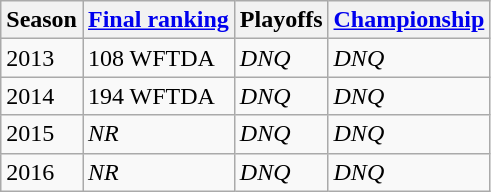<table class="wikitable sortable">
<tr>
<th>Season</th>
<th><a href='#'>Final ranking</a></th>
<th>Playoffs</th>
<th><a href='#'>Championship</a></th>
</tr>
<tr>
<td>2013</td>
<td>108 WFTDA</td>
<td><em>DNQ</em></td>
<td><em>DNQ</em></td>
</tr>
<tr>
<td>2014</td>
<td>194 WFTDA</td>
<td><em>DNQ</em></td>
<td><em>DNQ</em></td>
</tr>
<tr>
<td>2015</td>
<td><em>NR</em></td>
<td><em>DNQ</em></td>
<td><em>DNQ</em></td>
</tr>
<tr>
<td>2016</td>
<td><em>NR</em></td>
<td><em>DNQ</em></td>
<td><em>DNQ</em></td>
</tr>
</table>
